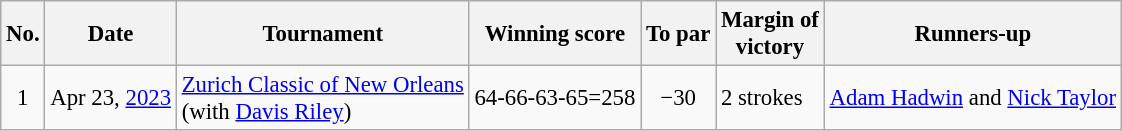<table class="wikitable" style="font-size:95%;">
<tr>
<th>No.</th>
<th>Date</th>
<th>Tournament</th>
<th>Winning score</th>
<th>To par</th>
<th>Margin of<br>victory</th>
<th>Runners-up</th>
</tr>
<tr>
<td align=center>1</td>
<td align=right>Apr 23, <a href='#'>2023</a></td>
<td><a href='#'>Zurich Classic of New Orleans</a><br>(with  <a href='#'>Davis Riley</a>)</td>
<td align=right>64-66-63-65=258</td>
<td align=center>−30</td>
<td>2 strokes</td>
<td> <a href='#'>Adam Hadwin</a> and  <a href='#'>Nick Taylor</a></td>
</tr>
</table>
